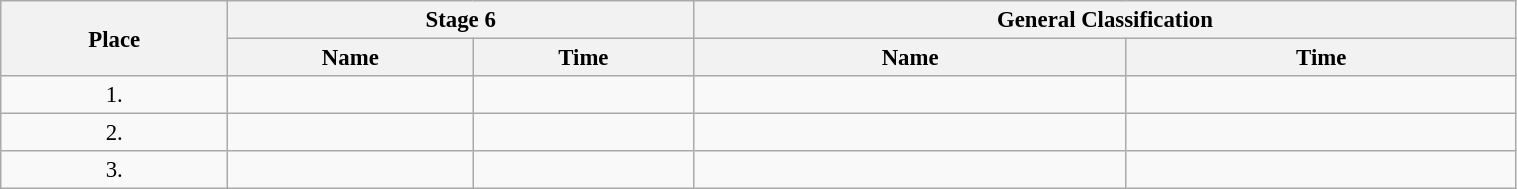<table class=wikitable style="font-size:95%" width="80%">
<tr>
<th rowspan="2">Place</th>
<th colspan="2">Stage 6</th>
<th colspan="2">General Classification</th>
</tr>
<tr>
<th>Name</th>
<th>Time</th>
<th>Name</th>
<th>Time</th>
</tr>
<tr>
<td align="center">1.</td>
<td></td>
<td></td>
<td></td>
<td></td>
</tr>
<tr>
<td align="center">2.</td>
<td></td>
<td></td>
<td></td>
<td></td>
</tr>
<tr>
<td align="center">3.</td>
<td></td>
<td></td>
<td></td>
<td></td>
</tr>
</table>
